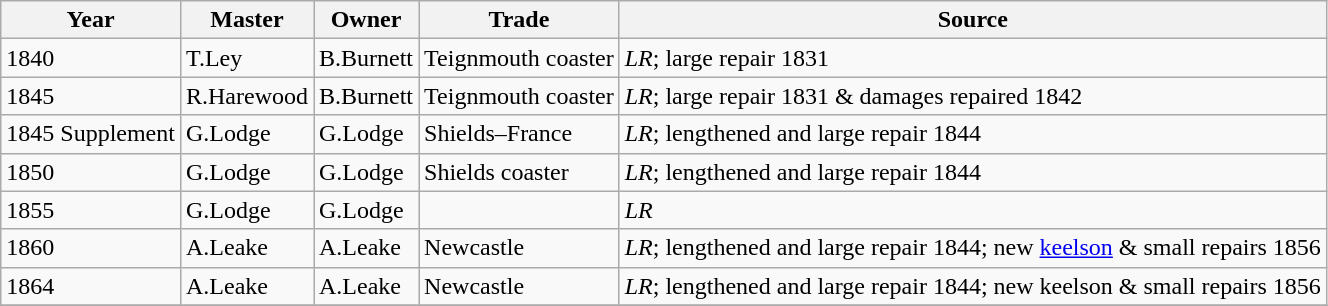<table class="sortable wikitable">
<tr>
<th>Year</th>
<th>Master</th>
<th>Owner</th>
<th>Trade</th>
<th>Source</th>
</tr>
<tr>
<td>1840</td>
<td>T.Ley</td>
<td>B.Burnett</td>
<td>Teignmouth coaster</td>
<td><em>LR</em>; large repair 1831</td>
</tr>
<tr>
<td>1845</td>
<td>R.Harewood</td>
<td>B.Burnett</td>
<td>Teignmouth coaster</td>
<td><em>LR</em>; large repair 1831 & damages repaired 1842</td>
</tr>
<tr>
<td>1845 Supplement</td>
<td>G.Lodge</td>
<td>G.Lodge</td>
<td>Shields–France</td>
<td><em>LR</em>; lengthened and large repair 1844</td>
</tr>
<tr>
<td>1850</td>
<td>G.Lodge</td>
<td>G.Lodge</td>
<td>Shields coaster</td>
<td><em>LR</em>; lengthened and large repair 1844</td>
</tr>
<tr>
<td>1855</td>
<td>G.Lodge</td>
<td>G.Lodge</td>
<td></td>
<td><em>LR</em></td>
</tr>
<tr>
<td>1860</td>
<td>A.Leake</td>
<td>A.Leake</td>
<td>Newcastle</td>
<td><em>LR</em>; lengthened and large repair 1844; new <a href='#'>keelson</a> & small repairs 1856</td>
</tr>
<tr>
<td>1864</td>
<td>A.Leake</td>
<td>A.Leake</td>
<td>Newcastle</td>
<td><em>LR</em>; lengthened and large repair 1844; new keelson & small repairs 1856</td>
</tr>
<tr>
</tr>
</table>
